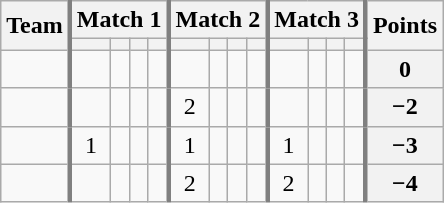<table class="wikitable sortable" style="text-align:center;">
<tr>
<th rowspan=2>Team</th>
<th colspan=4 style="border-left:3px solid gray">Match 1</th>
<th colspan=4 style="border-left:3px solid gray">Match 2</th>
<th colspan=4 style="border-left:3px solid gray">Match 3</th>
<th rowspan=2 style="border-left:3px solid gray">Points</th>
</tr>
<tr>
<th style="border-left:3px solid gray"></th>
<th></th>
<th></th>
<th></th>
<th style="border-left:3px solid gray"></th>
<th></th>
<th></th>
<th></th>
<th style="border-left:3px solid gray"></th>
<th></th>
<th></th>
<th></th>
</tr>
<tr>
<td align=left></td>
<td style="border-left:3px solid gray"></td>
<td></td>
<td></td>
<td></td>
<td style="border-left:3px solid gray"></td>
<td></td>
<td></td>
<td></td>
<td style="border-left:3px solid gray"></td>
<td></td>
<td></td>
<td></td>
<th style="border-left:3px solid gray">0</th>
</tr>
<tr>
<td align=left></td>
<td style="border-left:3px solid gray"></td>
<td></td>
<td></td>
<td></td>
<td style="border-left:3px solid gray">2</td>
<td></td>
<td></td>
<td></td>
<td style="border-left:3px solid gray"></td>
<td></td>
<td></td>
<td></td>
<th style="border-left:3px solid gray">−2</th>
</tr>
<tr>
<td align=left></td>
<td style="border-left:3px solid gray">1</td>
<td></td>
<td></td>
<td></td>
<td style="border-left:3px solid gray">1</td>
<td></td>
<td></td>
<td></td>
<td style="border-left:3px solid gray">1</td>
<td></td>
<td></td>
<td></td>
<th style="border-left:3px solid gray">−3</th>
</tr>
<tr>
<td align=left></td>
<td style="border-left:3px solid gray"></td>
<td></td>
<td></td>
<td></td>
<td style="border-left:3px solid gray">2</td>
<td></td>
<td></td>
<td></td>
<td style="border-left:3px solid gray">2</td>
<td></td>
<td></td>
<td></td>
<th style="border-left:3px solid gray">−4</th>
</tr>
</table>
